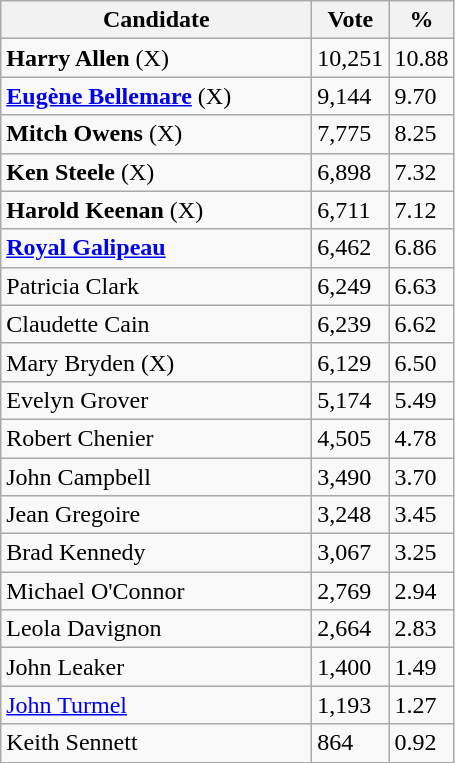<table class="wikitable">
<tr>
<th bgcolor="#DDDDFF" width="200px">Candidate</th>
<th bgcolor="#DDDDFF">Vote</th>
<th bgcolor="#DDDDFF">%</th>
</tr>
<tr>
<td><strong>Harry Allen</strong> (X)</td>
<td>10,251</td>
<td>10.88</td>
</tr>
<tr>
<td><strong><a href='#'>Eugène Bellemare</a></strong> (X)</td>
<td>9,144</td>
<td>9.70</td>
</tr>
<tr>
<td><strong>Mitch Owens</strong> (X)</td>
<td>7,775</td>
<td>8.25</td>
</tr>
<tr>
<td><strong>Ken Steele</strong> (X)</td>
<td>6,898</td>
<td>7.32</td>
</tr>
<tr>
<td><strong>Harold Keenan</strong> (X)</td>
<td>6,711</td>
<td>7.12</td>
</tr>
<tr>
<td><strong><a href='#'>Royal Galipeau</a></strong></td>
<td>6,462</td>
<td>6.86</td>
</tr>
<tr>
<td>Patricia Clark</td>
<td>6,249</td>
<td>6.63</td>
</tr>
<tr>
<td>Claudette Cain</td>
<td>6,239</td>
<td>6.62</td>
</tr>
<tr>
<td>Mary Bryden (X)</td>
<td>6,129</td>
<td>6.50</td>
</tr>
<tr>
<td>Evelyn Grover</td>
<td>5,174</td>
<td>5.49</td>
</tr>
<tr>
<td>Robert Chenier</td>
<td>4,505</td>
<td>4.78</td>
</tr>
<tr>
<td>John Campbell</td>
<td>3,490</td>
<td>3.70</td>
</tr>
<tr>
<td>Jean Gregoire</td>
<td>3,248</td>
<td>3.45</td>
</tr>
<tr>
<td>Brad Kennedy</td>
<td>3,067</td>
<td>3.25</td>
</tr>
<tr>
<td>Michael O'Connor</td>
<td>2,769</td>
<td>2.94</td>
</tr>
<tr>
<td>Leola Davignon</td>
<td>2,664</td>
<td>2.83</td>
</tr>
<tr>
<td>John Leaker</td>
<td>1,400</td>
<td>1.49</td>
</tr>
<tr>
<td><a href='#'>John Turmel</a></td>
<td>1,193</td>
<td>1.27</td>
</tr>
<tr>
<td>Keith Sennett</td>
<td>864</td>
<td>0.92</td>
</tr>
</table>
